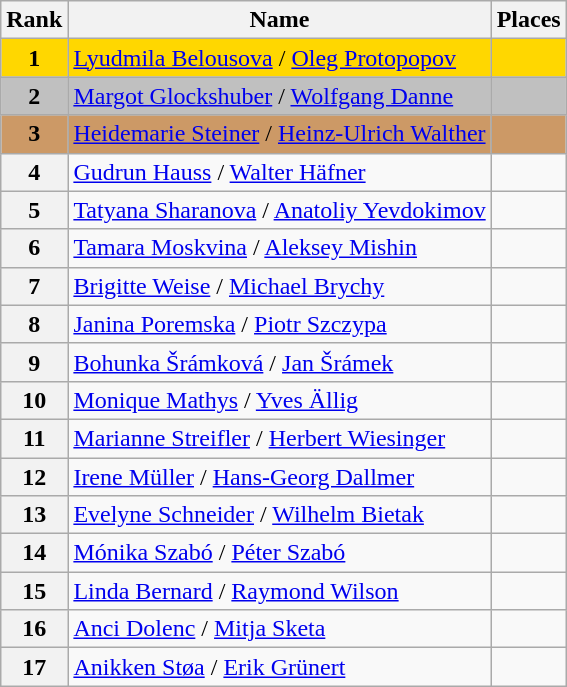<table class="wikitable">
<tr>
<th>Rank</th>
<th>Name</th>
<th>Places</th>
</tr>
<tr bgcolor="gold">
<td align="center"><strong>1</strong></td>
<td> <a href='#'>Lyudmila Belousova</a> / <a href='#'>Oleg Protopopov</a></td>
<td></td>
</tr>
<tr bgcolor="silver">
<td align="center"><strong>2</strong></td>
<td> <a href='#'>Margot Glockshuber</a> / <a href='#'>Wolfgang Danne</a></td>
<td></td>
</tr>
<tr bgcolor="cc9966">
<td align="center"><strong>3</strong></td>
<td> <a href='#'>Heidemarie Steiner</a> / <a href='#'>Heinz-Ulrich Walther</a></td>
<td></td>
</tr>
<tr>
<th>4</th>
<td> <a href='#'>Gudrun Hauss</a> / <a href='#'>Walter Häfner</a></td>
<td></td>
</tr>
<tr>
<th>5</th>
<td> <a href='#'>Tatyana Sharanova</a> / <a href='#'>Anatoliy Yevdokimov</a></td>
<td></td>
</tr>
<tr>
<th>6</th>
<td> <a href='#'>Tamara Moskvina</a> / <a href='#'>Aleksey Mishin</a></td>
<td></td>
</tr>
<tr>
<th>7</th>
<td> <a href='#'>Brigitte Weise</a> / <a href='#'>Michael Brychy</a></td>
<td></td>
</tr>
<tr>
<th>8</th>
<td> <a href='#'>Janina Poremska</a> / <a href='#'>Piotr Szczypa</a></td>
<td></td>
</tr>
<tr>
<th>9</th>
<td> <a href='#'>Bohunka Šrámková</a> / <a href='#'>Jan Šrámek</a></td>
<td></td>
</tr>
<tr>
<th>10</th>
<td> <a href='#'>Monique Mathys</a> / <a href='#'>Yves Ällig</a></td>
<td></td>
</tr>
<tr>
<th>11</th>
<td> <a href='#'>Marianne Streifler</a> / <a href='#'>Herbert Wiesinger</a></td>
<td></td>
</tr>
<tr>
<th>12</th>
<td> <a href='#'>Irene Müller</a> / <a href='#'>Hans-Georg Dallmer</a></td>
<td></td>
</tr>
<tr>
<th>13</th>
<td> <a href='#'>Evelyne Schneider</a> / <a href='#'>Wilhelm Bietak</a></td>
<td></td>
</tr>
<tr>
<th>14</th>
<td> <a href='#'>Mónika Szabó</a> / <a href='#'>Péter Szabó</a></td>
<td></td>
</tr>
<tr>
<th>15</th>
<td> <a href='#'>Linda Bernard</a> / <a href='#'>Raymond Wilson</a></td>
<td></td>
</tr>
<tr>
<th>16</th>
<td> <a href='#'>Anci Dolenc</a> / <a href='#'>Mitja Sketa</a></td>
<td></td>
</tr>
<tr>
<th>17</th>
<td> <a href='#'>Anikken Støa</a> / <a href='#'>Erik Grünert</a></td>
<td></td>
</tr>
</table>
